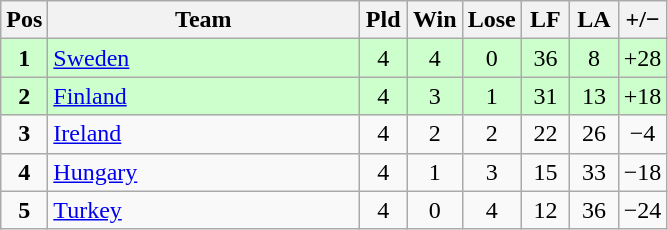<table class="wikitable" style="font-size: 100%">
<tr>
<th width=20>Pos</th>
<th width=200>Team</th>
<th width=25>Pld</th>
<th width=25>Win</th>
<th width=25>Lose</th>
<th width=25>LF</th>
<th width=25>LA</th>
<th width=25>+/−</th>
</tr>
<tr align=center style="background: #ccffcc;">
<td><strong>1</strong></td>
<td align="left"> <a href='#'>Sweden</a></td>
<td>4</td>
<td>4</td>
<td>0</td>
<td>36</td>
<td>8</td>
<td>+28</td>
</tr>
<tr align=center style="background: #ccffcc;">
<td><strong>2</strong></td>
<td align="left"> <a href='#'>Finland</a></td>
<td>4</td>
<td>3</td>
<td>1</td>
<td>31</td>
<td>13</td>
<td>+18</td>
</tr>
<tr align=center>
<td><strong>3</strong></td>
<td align="left"> <a href='#'>Ireland</a></td>
<td>4</td>
<td>2</td>
<td>2</td>
<td>22</td>
<td>26</td>
<td>−4</td>
</tr>
<tr align=center>
<td><strong>4</strong></td>
<td align="left"> <a href='#'>Hungary</a></td>
<td>4</td>
<td>1</td>
<td>3</td>
<td>15</td>
<td>33</td>
<td>−18</td>
</tr>
<tr align=center>
<td><strong>5</strong></td>
<td align="left"> <a href='#'>Turkey</a></td>
<td>4</td>
<td>0</td>
<td>4</td>
<td>12</td>
<td>36</td>
<td>−24</td>
</tr>
</table>
